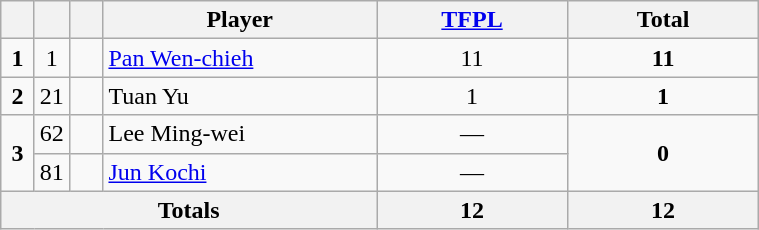<table class="wikitable" style="text-align:center">
<tr>
<th width=15></th>
<th width=15></th>
<th width=15></th>
<th width=175>Player</th>
<th width=120><a href='#'>TFPL</a></th>
<th width=120>Total</th>
</tr>
<tr>
<td><strong>1</strong></td>
<td>1</td>
<td></td>
<td align=left><a href='#'>Pan Wen-chieh</a></td>
<td>11</td>
<td><strong>11</strong></td>
</tr>
<tr>
<td><strong>2</strong></td>
<td>21</td>
<td></td>
<td align=left>Tuan Yu</td>
<td>1</td>
<td><strong>1</strong></td>
</tr>
<tr>
<td rowspan=2><strong>3</strong></td>
<td>62</td>
<td></td>
<td align=left>Lee Ming-wei</td>
<td>—</td>
<td rowspan=2><strong>0</strong></td>
</tr>
<tr>
<td>81</td>
<td></td>
<td align=left><a href='#'>Jun Kochi</a></td>
<td>—</td>
</tr>
<tr>
<th colspan=4><strong>Totals</strong></th>
<th><strong>12</strong></th>
<th><strong>12</strong></th>
</tr>
</table>
